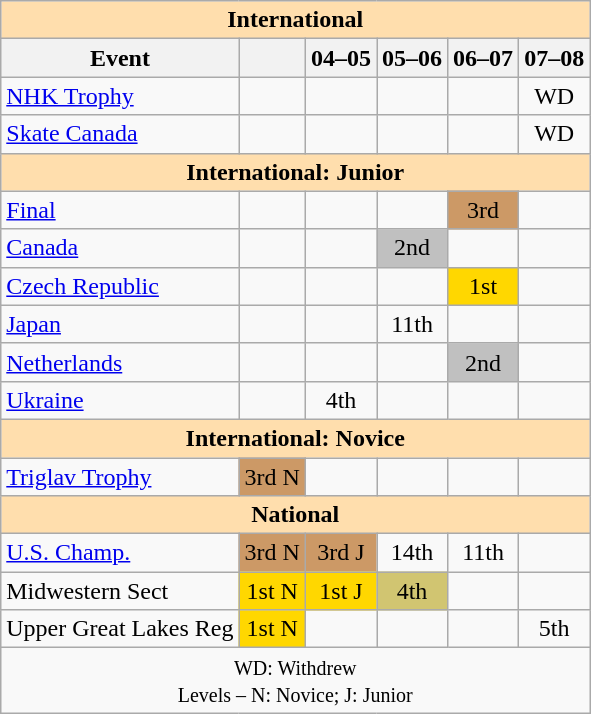<table class="wikitable" style="text-align:center">
<tr>
<th style="background-color: #ffdead; " colspan=6 align=center>International</th>
</tr>
<tr>
<th>Event</th>
<th></th>
<th>04–05</th>
<th>05–06</th>
<th>06–07</th>
<th>07–08</th>
</tr>
<tr>
<td align=left> <a href='#'>NHK Trophy</a></td>
<td></td>
<td></td>
<td></td>
<td></td>
<td>WD</td>
</tr>
<tr>
<td align=left> <a href='#'>Skate Canada</a></td>
<td></td>
<td></td>
<td></td>
<td></td>
<td>WD</td>
</tr>
<tr>
<th style="background-color: #ffdead; " colspan=6 align=center>International: Junior</th>
</tr>
<tr>
<td align=left> <a href='#'>Final</a></td>
<td></td>
<td></td>
<td></td>
<td bgcolor=cc9966>3rd</td>
<td></td>
</tr>
<tr>
<td align=left> <a href='#'>Canada</a></td>
<td></td>
<td></td>
<td bgcolor=silver>2nd</td>
<td></td>
<td></td>
</tr>
<tr>
<td align=left> <a href='#'>Czech Republic</a></td>
<td></td>
<td></td>
<td></td>
<td bgcolor=gold>1st</td>
<td></td>
</tr>
<tr>
<td align=left> <a href='#'>Japan</a></td>
<td></td>
<td></td>
<td>11th</td>
<td></td>
<td></td>
</tr>
<tr>
<td align=left> <a href='#'>Netherlands</a></td>
<td></td>
<td></td>
<td></td>
<td bgcolor=silver>2nd</td>
<td></td>
</tr>
<tr>
<td align=left> <a href='#'>Ukraine</a></td>
<td></td>
<td>4th</td>
<td></td>
<td></td>
<td></td>
</tr>
<tr>
<th style="background-color: #ffdead; " colspan=6 align=center>International: Novice</th>
</tr>
<tr>
<td align=left><a href='#'>Triglav Trophy</a></td>
<td bgcolor=cc9966>3rd N</td>
<td></td>
<td></td>
<td></td>
<td></td>
</tr>
<tr>
<th style="background-color: #ffdead; " colspan=6 align=center>National</th>
</tr>
<tr>
<td align=left><a href='#'>U.S. Champ.</a></td>
<td bgcolor=cc9966>3rd N</td>
<td bgcolor=cc9966>3rd J</td>
<td>14th</td>
<td>11th</td>
<td></td>
</tr>
<tr>
<td align=left>Midwestern Sect</td>
<td bgcolor=gold>1st N</td>
<td bgcolor=gold>1st J</td>
<td bgcolor=d1c571>4th</td>
<td></td>
<td></td>
</tr>
<tr>
<td align=left>Upper Great Lakes Reg</td>
<td bgcolor=gold>1st N</td>
<td></td>
<td></td>
<td></td>
<td>5th</td>
</tr>
<tr>
<td colspan=6 align=center><small> WD: Withdrew <br> Levels – N: Novice; J: Junior </small></td>
</tr>
</table>
